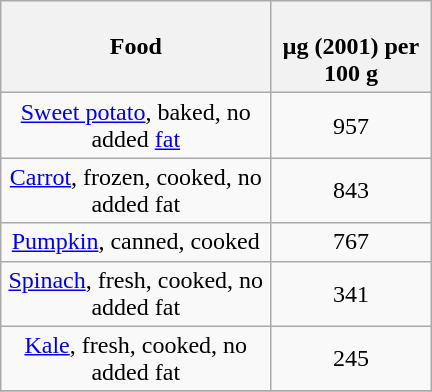<table class="wikitable" style="float:right; clear:left; width:18em; text-align:center;">
<tr>
<th>Food</th>
<th><br>μg  (2001)
per 100 g</th>
</tr>
<tr>
<td><a href='#'>Sweet potato</a>, baked, no added <a href='#'>fat</a></td>
<td>957</td>
</tr>
<tr>
<td><a href='#'>Carrot</a>, frozen, cooked, no added fat</td>
<td>843</td>
</tr>
<tr>
<td><a href='#'>Pumpkin</a>, canned, cooked</td>
<td>767</td>
</tr>
<tr>
<td><a href='#'>Spinach</a>, fresh, cooked, no added fat</td>
<td>341</td>
</tr>
<tr>
<td><a href='#'>Kale</a>, fresh, cooked, no added fat</td>
<td>245</td>
</tr>
<tr>
</tr>
</table>
